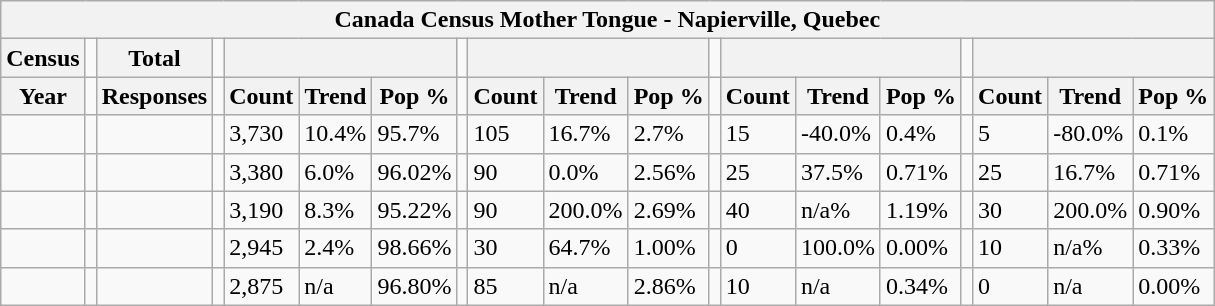<table class="wikitable">
<tr>
<th colspan="19">Canada Census Mother Tongue - Napierville, Quebec</th>
</tr>
<tr>
<th>Census</th>
<td></td>
<th>Total</th>
<td colspan="1"></td>
<th colspan="3"></th>
<td colspan="1"></td>
<th colspan="3"></th>
<td colspan="1"></td>
<th colspan="3"></th>
<td colspan="1"></td>
<th colspan="3"></th>
</tr>
<tr>
<th>Year</th>
<td></td>
<th>Responses</th>
<td></td>
<th>Count</th>
<th>Trend</th>
<th>Pop %</th>
<td></td>
<th>Count</th>
<th>Trend</th>
<th>Pop %</th>
<td></td>
<th>Count</th>
<th>Trend</th>
<th>Pop %</th>
<td></td>
<th>Count</th>
<th>Trend</th>
<th>Pop %</th>
</tr>
<tr>
<td></td>
<td></td>
<td></td>
<td></td>
<td>3,730</td>
<td> 10.4%</td>
<td>95.7%</td>
<td></td>
<td>105</td>
<td> 16.7%</td>
<td>2.7%</td>
<td></td>
<td>15</td>
<td> -40.0%</td>
<td>0.4%</td>
<td></td>
<td>5</td>
<td> -80.0%</td>
<td>0.1%</td>
</tr>
<tr>
<td></td>
<td></td>
<td></td>
<td></td>
<td>3,380</td>
<td> 6.0%</td>
<td>96.02%</td>
<td></td>
<td>90</td>
<td> 0.0%</td>
<td>2.56%</td>
<td></td>
<td>25</td>
<td> 37.5%</td>
<td>0.71%</td>
<td></td>
<td>25</td>
<td> 16.7%</td>
<td>0.71%</td>
</tr>
<tr>
<td></td>
<td></td>
<td></td>
<td></td>
<td>3,190</td>
<td> 8.3%</td>
<td>95.22%</td>
<td></td>
<td>90</td>
<td> 200.0%</td>
<td>2.69%</td>
<td></td>
<td>40</td>
<td> n/a%</td>
<td>1.19%</td>
<td></td>
<td>30</td>
<td> 200.0%</td>
<td>0.90%</td>
</tr>
<tr>
<td></td>
<td></td>
<td></td>
<td></td>
<td>2,945</td>
<td> 2.4%</td>
<td>98.66%</td>
<td></td>
<td>30</td>
<td> 64.7%</td>
<td>1.00%</td>
<td></td>
<td>0</td>
<td> 100.0%</td>
<td>0.00%</td>
<td></td>
<td>10</td>
<td> n/a%</td>
<td>0.33%</td>
</tr>
<tr>
<td></td>
<td></td>
<td></td>
<td></td>
<td>2,875</td>
<td>n/a</td>
<td>96.80%</td>
<td></td>
<td>85</td>
<td>n/a</td>
<td>2.86%</td>
<td></td>
<td>10</td>
<td>n/a</td>
<td>0.34%</td>
<td></td>
<td>0</td>
<td>n/a</td>
<td>0.00%</td>
</tr>
</table>
